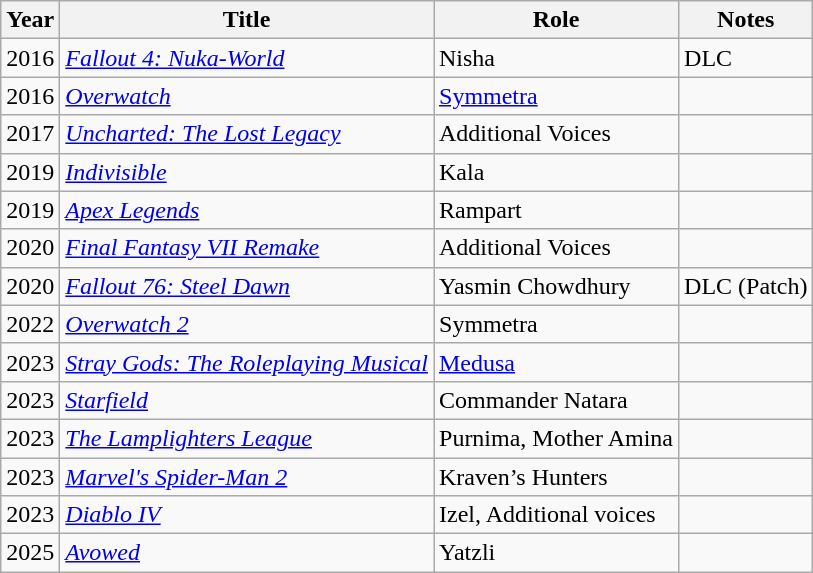<table class="wikitable sortable">
<tr>
<th>Year</th>
<th>Title</th>
<th>Role</th>
<th>Notes</th>
</tr>
<tr>
<td>2016</td>
<td><em><a href='#'>Fallout 4: Nuka-World</a></em></td>
<td>Nisha</td>
<td>DLC</td>
</tr>
<tr>
<td>2016</td>
<td><em><a href='#'>Overwatch</a></em></td>
<td><a href='#'>Symmetra</a></td>
<td></td>
</tr>
<tr>
<td>2017</td>
<td><em><a href='#'>Uncharted: The Lost Legacy</a></em></td>
<td>Additional Voices</td>
<td></td>
</tr>
<tr>
<td>2019</td>
<td><em><a href='#'>Indivisible</a></em></td>
<td>Kala</td>
<td></td>
</tr>
<tr>
<td>2019</td>
<td><em><a href='#'>Apex Legends</a></em></td>
<td>Rampart</td>
<td></td>
</tr>
<tr>
<td>2020</td>
<td><em><a href='#'>Final Fantasy VII Remake</a></em></td>
<td>Additional Voices</td>
<td></td>
</tr>
<tr>
<td>2020</td>
<td><em><a href='#'>Fallout 76: Steel Dawn</a></em></td>
<td>Yasmin Chowdhury</td>
<td>DLC (Patch)</td>
</tr>
<tr>
<td>2022</td>
<td><em><a href='#'>Overwatch 2</a></em></td>
<td>Symmetra</td>
<td></td>
</tr>
<tr>
<td>2023</td>
<td><em><a href='#'>Stray Gods: The Roleplaying Musical</a></em></td>
<td><a href='#'>Medusa</a></td>
<td></td>
</tr>
<tr>
<td>2023</td>
<td><em><a href='#'>Starfield</a></em></td>
<td>Commander Natara</td>
<td></td>
</tr>
<tr>
<td>2023</td>
<td><em><a href='#'>The Lamplighters League</a></em></td>
<td>Purnima, Mother Amina</td>
<td></td>
</tr>
<tr>
<td>2023</td>
<td><em><a href='#'>Marvel's Spider-Man 2</a></em></td>
<td>Kraven’s Hunters</td>
<td></td>
</tr>
<tr>
<td>2023</td>
<td><em><a href='#'>Diablo IV</a></em></td>
<td>Izel, Additional voices</td>
<td></td>
</tr>
<tr>
<td>2025</td>
<td><em><a href='#'>Avowed</a></em></td>
<td>Yatzli</td>
<td></td>
</tr>
</table>
